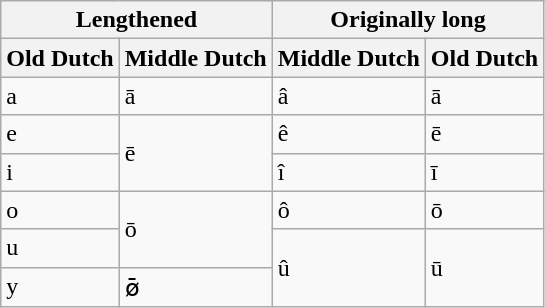<table class="wikitable">
<tr>
<th colspan="2">Lengthened</th>
<th colspan="2">Originally long</th>
</tr>
<tr>
<th>Old Dutch</th>
<th>Middle Dutch</th>
<th>Middle Dutch</th>
<th>Old Dutch</th>
</tr>
<tr>
<td>a</td>
<td>ā </td>
<td>â </td>
<td>ā</td>
</tr>
<tr>
<td>e</td>
<td rowspan="2">ē </td>
<td>ê </td>
<td>ē</td>
</tr>
<tr>
<td>i</td>
<td>î </td>
<td>ī</td>
</tr>
<tr>
<td>o</td>
<td rowspan="2">ō </td>
<td>ô </td>
<td>ō</td>
</tr>
<tr>
<td>u</td>
<td rowspan="2">û </td>
<td rowspan="2">ū</td>
</tr>
<tr>
<td>y</td>
<td>ø̄</td>
</tr>
</table>
